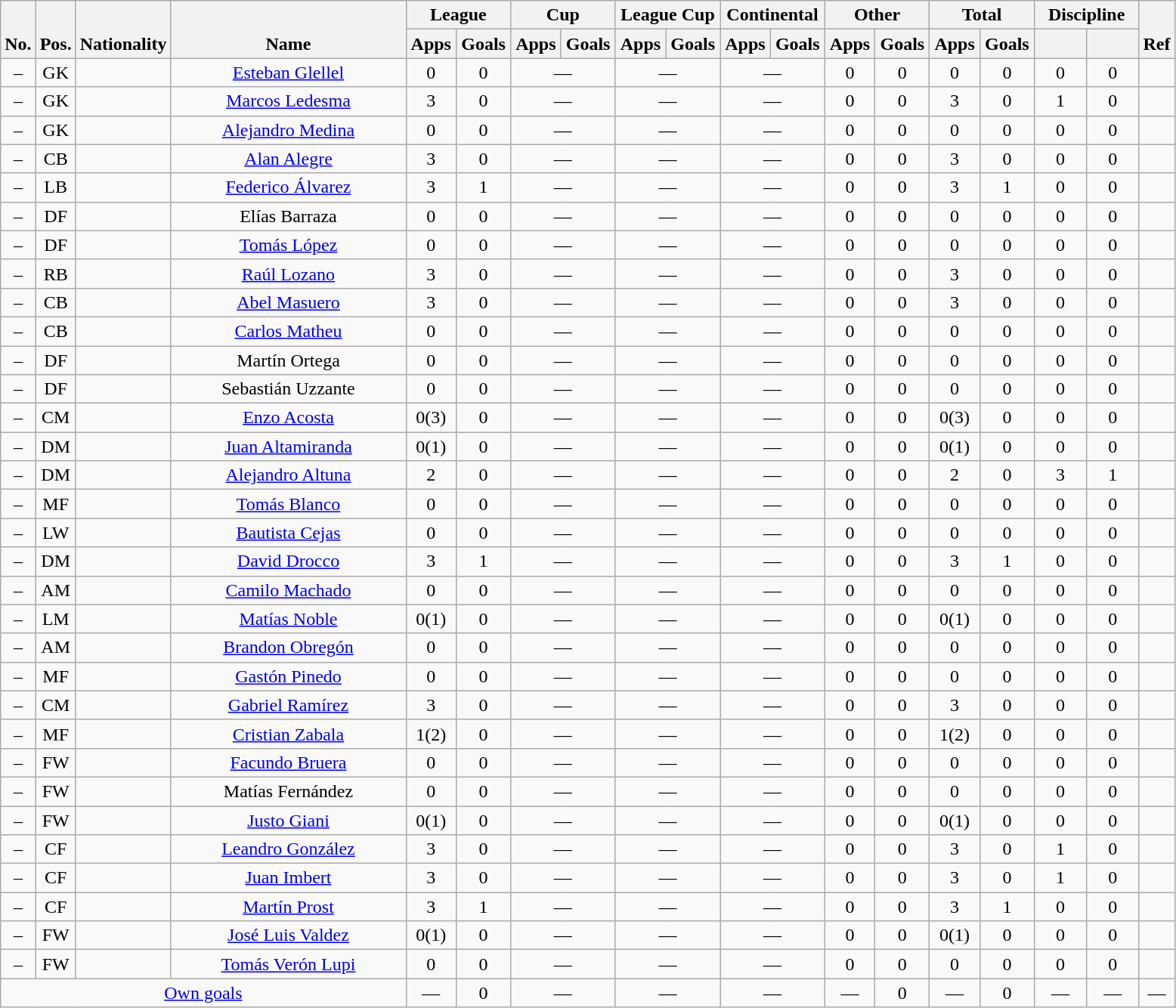<table class="wikitable" style="text-align:center">
<tr>
<th rowspan="2" valign="bottom">No.</th>
<th rowspan="2" valign="bottom">Pos.</th>
<th rowspan="2" valign="bottom">Nationality</th>
<th rowspan="2" valign="bottom" width="200">Name</th>
<th colspan="2" width="85">League</th>
<th colspan="2" width="85">Cup</th>
<th colspan="2" width="85">League Cup</th>
<th colspan="2" width="85">Continental</th>
<th colspan="2" width="85">Other</th>
<th colspan="2" width="85">Total</th>
<th colspan="2" width="85">Discipline</th>
<th rowspan="2" valign="bottom">Ref</th>
</tr>
<tr>
<th>Apps</th>
<th>Goals</th>
<th>Apps</th>
<th>Goals</th>
<th>Apps</th>
<th>Goals</th>
<th>Apps</th>
<th>Goals</th>
<th>Apps</th>
<th>Goals</th>
<th>Apps</th>
<th>Goals</th>
<th></th>
<th></th>
</tr>
<tr>
<td align="center">–</td>
<td align="center">GK</td>
<td align="center"></td>
<td align="center"><a href='#'>Esteban Glellel</a></td>
<td>0</td>
<td>0</td>
<td colspan="2">—</td>
<td colspan="2">—</td>
<td colspan="2">—</td>
<td>0</td>
<td>0</td>
<td>0</td>
<td>0</td>
<td>0</td>
<td>0</td>
<td></td>
</tr>
<tr>
<td align="center">–</td>
<td align="center">GK</td>
<td align="center"></td>
<td align="center"><a href='#'>Marcos Ledesma</a></td>
<td>3</td>
<td>0</td>
<td colspan="2">—</td>
<td colspan="2">—</td>
<td colspan="2">—</td>
<td>0</td>
<td>0</td>
<td>3</td>
<td>0</td>
<td>1</td>
<td>0</td>
<td></td>
</tr>
<tr>
<td align="center">–</td>
<td align="center">GK</td>
<td align="center"></td>
<td align="center"><a href='#'>Alejandro Medina</a></td>
<td>0</td>
<td>0</td>
<td colspan="2">—</td>
<td colspan="2">—</td>
<td colspan="2">—</td>
<td>0</td>
<td>0</td>
<td>0</td>
<td>0</td>
<td>0</td>
<td>0</td>
<td></td>
</tr>
<tr>
<td align="center">–</td>
<td align="center">CB</td>
<td align="center"></td>
<td align="center"><a href='#'>Alan Alegre</a></td>
<td>3</td>
<td>0</td>
<td colspan="2">—</td>
<td colspan="2">—</td>
<td colspan="2">—</td>
<td>0</td>
<td>0</td>
<td>3</td>
<td>0</td>
<td>0</td>
<td>0</td>
<td></td>
</tr>
<tr>
<td align="center">–</td>
<td align="center">LB</td>
<td align="center"></td>
<td align="center"><a href='#'>Federico Álvarez</a></td>
<td>3</td>
<td>1</td>
<td colspan="2">—</td>
<td colspan="2">—</td>
<td colspan="2">—</td>
<td>0</td>
<td>0</td>
<td>3</td>
<td>1</td>
<td>0</td>
<td>0</td>
<td></td>
</tr>
<tr>
<td align="center">–</td>
<td align="center">DF</td>
<td align="center"></td>
<td align="center">Elías Barraza</td>
<td>0</td>
<td>0</td>
<td colspan="2">—</td>
<td colspan="2">—</td>
<td colspan="2">—</td>
<td>0</td>
<td>0</td>
<td>0</td>
<td>0</td>
<td>0</td>
<td>0</td>
<td></td>
</tr>
<tr>
<td align="center">–</td>
<td align="center">DF</td>
<td align="center"></td>
<td align="center"><a href='#'>Tomás López</a></td>
<td>0</td>
<td>0</td>
<td colspan="2">—</td>
<td colspan="2">—</td>
<td colspan="2">—</td>
<td>0</td>
<td>0</td>
<td>0</td>
<td>0</td>
<td>0</td>
<td>0</td>
<td></td>
</tr>
<tr>
<td align="center">–</td>
<td align="center">RB</td>
<td align="center"></td>
<td align="center"><a href='#'>Raúl Lozano</a></td>
<td>3</td>
<td>0</td>
<td colspan="2">—</td>
<td colspan="2">—</td>
<td colspan="2">—</td>
<td>0</td>
<td>0</td>
<td>3</td>
<td>0</td>
<td>0</td>
<td>0</td>
<td></td>
</tr>
<tr>
<td align="center">–</td>
<td align="center">CB</td>
<td align="center"></td>
<td align="center"><a href='#'>Abel Masuero</a></td>
<td>3</td>
<td>0</td>
<td colspan="2">—</td>
<td colspan="2">—</td>
<td colspan="2">—</td>
<td>0</td>
<td>0</td>
<td>3</td>
<td>0</td>
<td>0</td>
<td>0</td>
<td></td>
</tr>
<tr>
<td align="center">–</td>
<td align="center">CB</td>
<td align="center"></td>
<td align="center"><a href='#'>Carlos Matheu</a></td>
<td>0</td>
<td>0</td>
<td colspan="2">—</td>
<td colspan="2">—</td>
<td colspan="2">—</td>
<td>0</td>
<td>0</td>
<td>0</td>
<td>0</td>
<td>0</td>
<td>0</td>
<td></td>
</tr>
<tr>
<td align="center">–</td>
<td align="center">DF</td>
<td align="center"></td>
<td align="center">Martín Ortega</td>
<td>0</td>
<td>0</td>
<td colspan="2">—</td>
<td colspan="2">—</td>
<td colspan="2">—</td>
<td>0</td>
<td>0</td>
<td>0</td>
<td>0</td>
<td>0</td>
<td>0</td>
<td></td>
</tr>
<tr>
<td align="center">–</td>
<td align="center">DF</td>
<td align="center"></td>
<td align="center">Sebastián Uzzante</td>
<td>0</td>
<td>0</td>
<td colspan="2">—</td>
<td colspan="2">—</td>
<td colspan="2">—</td>
<td>0</td>
<td>0</td>
<td>0</td>
<td>0</td>
<td>0</td>
<td>0</td>
<td></td>
</tr>
<tr>
<td align="center">–</td>
<td align="center">CM</td>
<td align="center"></td>
<td align="center"><a href='#'>Enzo Acosta</a></td>
<td>0(3)</td>
<td>0</td>
<td colspan="2">—</td>
<td colspan="2">—</td>
<td colspan="2">—</td>
<td>0</td>
<td>0</td>
<td>0(3)</td>
<td>0</td>
<td>0</td>
<td>0</td>
<td></td>
</tr>
<tr>
<td align="center">–</td>
<td align="center">DM</td>
<td align="center"></td>
<td align="center"><a href='#'>Juan Altamiranda</a></td>
<td>0(1)</td>
<td>0</td>
<td colspan="2">—</td>
<td colspan="2">—</td>
<td colspan="2">—</td>
<td>0</td>
<td>0</td>
<td>0(1)</td>
<td>0</td>
<td>0</td>
<td>0</td>
<td></td>
</tr>
<tr>
<td align="center">–</td>
<td align="center">DM</td>
<td align="center"></td>
<td align="center"><a href='#'>Alejandro Altuna</a></td>
<td>2</td>
<td>0</td>
<td colspan="2">—</td>
<td colspan="2">—</td>
<td colspan="2">—</td>
<td>0</td>
<td>0</td>
<td>2</td>
<td>0</td>
<td>3</td>
<td>1</td>
<td></td>
</tr>
<tr>
<td align="center">–</td>
<td align="center">MF</td>
<td align="center"></td>
<td align="center"><a href='#'>Tomás Blanco</a></td>
<td>0</td>
<td>0</td>
<td colspan="2">—</td>
<td colspan="2">—</td>
<td colspan="2">—</td>
<td>0</td>
<td>0</td>
<td>0</td>
<td>0</td>
<td>0</td>
<td>0</td>
<td></td>
</tr>
<tr>
<td align="center">–</td>
<td align="center">LW</td>
<td align="center"></td>
<td align="center"><a href='#'>Bautista Cejas</a></td>
<td>0</td>
<td>0</td>
<td colspan="2">—</td>
<td colspan="2">—</td>
<td colspan="2">—</td>
<td>0</td>
<td>0</td>
<td>0</td>
<td>0</td>
<td>0</td>
<td>0</td>
<td></td>
</tr>
<tr>
<td align="center">–</td>
<td align="center">DM</td>
<td align="center"></td>
<td align="center"><a href='#'>David Drocco</a></td>
<td>3</td>
<td>1</td>
<td colspan="2">—</td>
<td colspan="2">—</td>
<td colspan="2">—</td>
<td>0</td>
<td>0</td>
<td>3</td>
<td>1</td>
<td>0</td>
<td>0</td>
<td></td>
</tr>
<tr>
<td align="center">–</td>
<td align="center">AM</td>
<td align="center"></td>
<td align="center"><a href='#'>Camilo Machado</a></td>
<td>0</td>
<td>0</td>
<td colspan="2">—</td>
<td colspan="2">—</td>
<td colspan="2">—</td>
<td>0</td>
<td>0</td>
<td>0</td>
<td>0</td>
<td>0</td>
<td>0</td>
<td></td>
</tr>
<tr>
<td align="center">–</td>
<td align="center">LM</td>
<td align="center"></td>
<td align="center"><a href='#'>Matías Noble</a></td>
<td>0(1)</td>
<td>0</td>
<td colspan="2">—</td>
<td colspan="2">—</td>
<td colspan="2">—</td>
<td>0</td>
<td>0</td>
<td>0(1)</td>
<td>0</td>
<td>0</td>
<td>0</td>
<td></td>
</tr>
<tr>
<td align="center">–</td>
<td align="center">AM</td>
<td align="center"></td>
<td align="center"><a href='#'>Brandon Obregón</a></td>
<td>0</td>
<td>0</td>
<td colspan="2">—</td>
<td colspan="2">—</td>
<td colspan="2">—</td>
<td>0</td>
<td>0</td>
<td>0</td>
<td>0</td>
<td>0</td>
<td>0</td>
<td></td>
</tr>
<tr>
<td align="center">–</td>
<td align="center">MF</td>
<td align="center"></td>
<td align="center"><a href='#'>Gastón Pinedo</a></td>
<td>0</td>
<td>0</td>
<td colspan="2">—</td>
<td colspan="2">—</td>
<td colspan="2">—</td>
<td>0</td>
<td>0</td>
<td>0</td>
<td>0</td>
<td>0</td>
<td>0</td>
<td></td>
</tr>
<tr>
<td align="center">–</td>
<td align="center">CM</td>
<td align="center"></td>
<td align="center"><a href='#'>Gabriel Ramírez</a></td>
<td>3</td>
<td>0</td>
<td colspan="2">—</td>
<td colspan="2">—</td>
<td colspan="2">—</td>
<td>0</td>
<td>0</td>
<td>3</td>
<td>0</td>
<td>0</td>
<td>0</td>
<td></td>
</tr>
<tr>
<td align="center">–</td>
<td align="center">MF</td>
<td align="center"></td>
<td align="center"><a href='#'>Cristian Zabala</a></td>
<td>1(2)</td>
<td>0</td>
<td colspan="2">—</td>
<td colspan="2">—</td>
<td colspan="2">—</td>
<td>0</td>
<td>0</td>
<td>1(2)</td>
<td>0</td>
<td>0</td>
<td>0</td>
<td></td>
</tr>
<tr>
<td align="center">–</td>
<td align="center">FW</td>
<td align="center"></td>
<td align="center"><a href='#'>Facundo Bruera</a></td>
<td>0</td>
<td>0</td>
<td colspan="2">—</td>
<td colspan="2">—</td>
<td colspan="2">—</td>
<td>0</td>
<td>0</td>
<td>0</td>
<td>0</td>
<td>0</td>
<td>0</td>
<td></td>
</tr>
<tr>
<td align="center">–</td>
<td align="center">FW</td>
<td align="center"></td>
<td align="center">Matías Fernández</td>
<td>0</td>
<td>0</td>
<td colspan="2">—</td>
<td colspan="2">—</td>
<td colspan="2">—</td>
<td>0</td>
<td>0</td>
<td>0</td>
<td>0</td>
<td>0</td>
<td>0</td>
<td></td>
</tr>
<tr>
<td align="center">–</td>
<td align="center">FW</td>
<td align="center"></td>
<td align="center"><a href='#'>Justo Giani</a></td>
<td>0(1)</td>
<td>0</td>
<td colspan="2">—</td>
<td colspan="2">—</td>
<td colspan="2">—</td>
<td>0</td>
<td>0</td>
<td>0(1)</td>
<td>0</td>
<td>0</td>
<td>0</td>
<td></td>
</tr>
<tr>
<td align="center">–</td>
<td align="center">CF</td>
<td align="center"></td>
<td align="center"><a href='#'>Leandro González</a></td>
<td>3</td>
<td>0</td>
<td colspan="2">—</td>
<td colspan="2">—</td>
<td colspan="2">—</td>
<td>0</td>
<td>0</td>
<td>3</td>
<td>0</td>
<td>1</td>
<td>0</td>
<td></td>
</tr>
<tr>
<td align="center">–</td>
<td align="center">CF</td>
<td align="center"></td>
<td align="center"><a href='#'>Juan Imbert</a></td>
<td>3</td>
<td>0</td>
<td colspan="2">—</td>
<td colspan="2">—</td>
<td colspan="2">—</td>
<td>0</td>
<td>0</td>
<td>3</td>
<td>0</td>
<td>1</td>
<td>0</td>
<td></td>
</tr>
<tr>
<td align="center">–</td>
<td align="center">CF</td>
<td align="center"></td>
<td align="center"><a href='#'>Martín Prost</a></td>
<td>3</td>
<td>1</td>
<td colspan="2">—</td>
<td colspan="2">—</td>
<td colspan="2">—</td>
<td>0</td>
<td>0</td>
<td>3</td>
<td>1</td>
<td>0</td>
<td>0</td>
<td></td>
</tr>
<tr>
<td align="center">–</td>
<td align="center">FW</td>
<td align="center"></td>
<td align="center"><a href='#'>José Luis Valdez</a></td>
<td>0(1)</td>
<td>0</td>
<td colspan="2">—</td>
<td colspan="2">—</td>
<td colspan="2">—</td>
<td>0</td>
<td>0</td>
<td>0(1)</td>
<td>0</td>
<td>0</td>
<td>0</td>
<td></td>
</tr>
<tr>
<td align="center">–</td>
<td align="center">FW</td>
<td align="center"></td>
<td align="center"><a href='#'>Tomás Verón Lupi</a></td>
<td>0</td>
<td>0</td>
<td colspan="2">—</td>
<td colspan="2">—</td>
<td colspan="2">—</td>
<td>0</td>
<td>0</td>
<td>0</td>
<td>0</td>
<td>0</td>
<td>0</td>
<td></td>
</tr>
<tr>
<td colspan="4" align="center"><a href='#'>Own goals</a></td>
<td>—</td>
<td>0</td>
<td colspan="2">—</td>
<td colspan="2">—</td>
<td colspan="2">—</td>
<td>—</td>
<td>0</td>
<td>—</td>
<td>0</td>
<td>—</td>
<td>—</td>
<td>—</td>
</tr>
</table>
